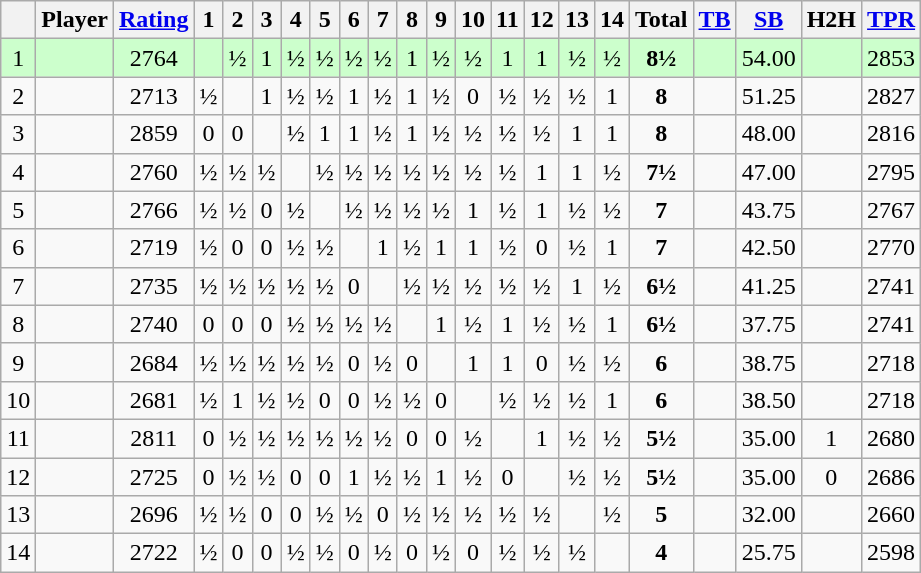<table class="wikitable" style="text-align: center;">
<tr>
<th></th>
<th>Player</th>
<th><a href='#'>Rating</a></th>
<th>1</th>
<th>2</th>
<th>3</th>
<th>4</th>
<th>5</th>
<th>6</th>
<th>7</th>
<th>8</th>
<th>9</th>
<th>10</th>
<th>11</th>
<th>12</th>
<th>13</th>
<th>14</th>
<th>Total</th>
<th><a href='#'>TB</a></th>
<th><a href='#'>SB</a></th>
<th>H2H</th>
<th><a href='#'>TPR</a></th>
</tr>
<tr style="background:#ccffcc;">
<td>1</td>
<td align="left"><strong></strong></td>
<td>2764</td>
<td></td>
<td>½</td>
<td>1</td>
<td>½</td>
<td>½</td>
<td>½</td>
<td>½</td>
<td>1</td>
<td>½</td>
<td>½</td>
<td>1</td>
<td>1</td>
<td>½</td>
<td>½</td>
<td><strong>8½</strong></td>
<td></td>
<td>54.00</td>
<td></td>
<td>2853</td>
</tr>
<tr>
<td>2</td>
<td align="left"></td>
<td>2713</td>
<td>½</td>
<td></td>
<td>1</td>
<td>½</td>
<td>½</td>
<td>1</td>
<td>½</td>
<td>1</td>
<td>½</td>
<td>0</td>
<td>½</td>
<td>½</td>
<td>½</td>
<td>1</td>
<td><strong>8</strong></td>
<td></td>
<td>51.25</td>
<td></td>
<td>2827</td>
</tr>
<tr>
<td>3</td>
<td align="left"></td>
<td>2859</td>
<td>0</td>
<td>0</td>
<td></td>
<td>½</td>
<td>1</td>
<td>1</td>
<td>½</td>
<td>1</td>
<td>½</td>
<td>½</td>
<td>½</td>
<td>½</td>
<td>1</td>
<td>1</td>
<td><strong>8</strong></td>
<td></td>
<td>48.00</td>
<td></td>
<td>2816</td>
</tr>
<tr>
<td>4</td>
<td align="left"></td>
<td>2760</td>
<td>½</td>
<td>½</td>
<td>½</td>
<td></td>
<td>½</td>
<td>½</td>
<td>½</td>
<td>½</td>
<td>½</td>
<td>½</td>
<td>½</td>
<td>1</td>
<td>1</td>
<td>½</td>
<td><strong>7½</strong></td>
<td></td>
<td>47.00</td>
<td></td>
<td>2795</td>
</tr>
<tr>
<td>5</td>
<td align="left"></td>
<td>2766</td>
<td>½</td>
<td>½</td>
<td>0</td>
<td>½</td>
<td></td>
<td>½</td>
<td>½</td>
<td>½</td>
<td>½</td>
<td>1</td>
<td>½</td>
<td>1</td>
<td>½</td>
<td>½</td>
<td><strong>7</strong></td>
<td></td>
<td>43.75</td>
<td></td>
<td>2767</td>
</tr>
<tr>
<td>6</td>
<td align="left"></td>
<td>2719</td>
<td>½</td>
<td>0</td>
<td>0</td>
<td>½</td>
<td>½</td>
<td></td>
<td>1</td>
<td>½</td>
<td>1</td>
<td>1</td>
<td>½</td>
<td>0</td>
<td>½</td>
<td>1</td>
<td><strong>7</strong></td>
<td></td>
<td>42.50</td>
<td></td>
<td>2770</td>
</tr>
<tr>
<td>7</td>
<td align="left"></td>
<td>2735</td>
<td>½</td>
<td>½</td>
<td>½</td>
<td>½</td>
<td>½</td>
<td>0</td>
<td></td>
<td>½</td>
<td>½</td>
<td>½</td>
<td>½</td>
<td>½</td>
<td>1</td>
<td>½</td>
<td><strong>6½</strong></td>
<td></td>
<td>41.25</td>
<td></td>
<td>2741</td>
</tr>
<tr>
<td>8</td>
<td align="left"></td>
<td>2740</td>
<td>0</td>
<td>0</td>
<td>0</td>
<td>½</td>
<td>½</td>
<td>½</td>
<td>½</td>
<td></td>
<td>1</td>
<td>½</td>
<td>1</td>
<td>½</td>
<td>½</td>
<td>1</td>
<td><strong>6½</strong></td>
<td></td>
<td>37.75</td>
<td></td>
<td>2741</td>
</tr>
<tr>
<td>9</td>
<td align="left"></td>
<td>2684</td>
<td>½</td>
<td>½</td>
<td>½</td>
<td>½</td>
<td>½</td>
<td>0</td>
<td>½</td>
<td>0</td>
<td></td>
<td>1</td>
<td>1</td>
<td>0</td>
<td>½</td>
<td>½</td>
<td><strong>6</strong></td>
<td></td>
<td>38.75</td>
<td></td>
<td>2718</td>
</tr>
<tr>
<td>10</td>
<td align="left"></td>
<td>2681</td>
<td>½</td>
<td>1</td>
<td>½</td>
<td>½</td>
<td>0</td>
<td>0</td>
<td>½</td>
<td>½</td>
<td>0</td>
<td></td>
<td>½</td>
<td>½</td>
<td>½</td>
<td>1</td>
<td><strong>6</strong></td>
<td></td>
<td>38.50</td>
<td></td>
<td>2718</td>
</tr>
<tr>
<td>11</td>
<td align="left"></td>
<td>2811</td>
<td>0</td>
<td>½</td>
<td>½</td>
<td>½</td>
<td>½</td>
<td>½</td>
<td>½</td>
<td>0</td>
<td>0</td>
<td>½</td>
<td></td>
<td>1</td>
<td>½</td>
<td>½</td>
<td><strong>5½</strong></td>
<td></td>
<td>35.00</td>
<td>1</td>
<td>2680</td>
</tr>
<tr>
<td>12</td>
<td align="left"></td>
<td>2725</td>
<td>0</td>
<td>½</td>
<td>½</td>
<td>0</td>
<td>0</td>
<td>1</td>
<td>½</td>
<td>½</td>
<td>1</td>
<td>½</td>
<td>0</td>
<td></td>
<td>½</td>
<td>½</td>
<td><strong>5½</strong></td>
<td></td>
<td>35.00</td>
<td>0</td>
<td>2686</td>
</tr>
<tr>
<td>13</td>
<td align="left"></td>
<td>2696</td>
<td>½</td>
<td>½</td>
<td>0</td>
<td>0</td>
<td>½</td>
<td>½</td>
<td>0</td>
<td>½</td>
<td>½</td>
<td>½</td>
<td>½</td>
<td>½</td>
<td></td>
<td>½</td>
<td><strong>5</strong></td>
<td></td>
<td>32.00</td>
<td></td>
<td>2660</td>
</tr>
<tr>
<td>14</td>
<td align="left"></td>
<td>2722</td>
<td>½</td>
<td>0</td>
<td>0</td>
<td>½</td>
<td>½</td>
<td>0</td>
<td>½</td>
<td>0</td>
<td>½</td>
<td>0</td>
<td>½</td>
<td>½</td>
<td>½</td>
<td></td>
<td><strong>4</strong></td>
<td></td>
<td>25.75</td>
<td></td>
<td>2598</td>
</tr>
</table>
